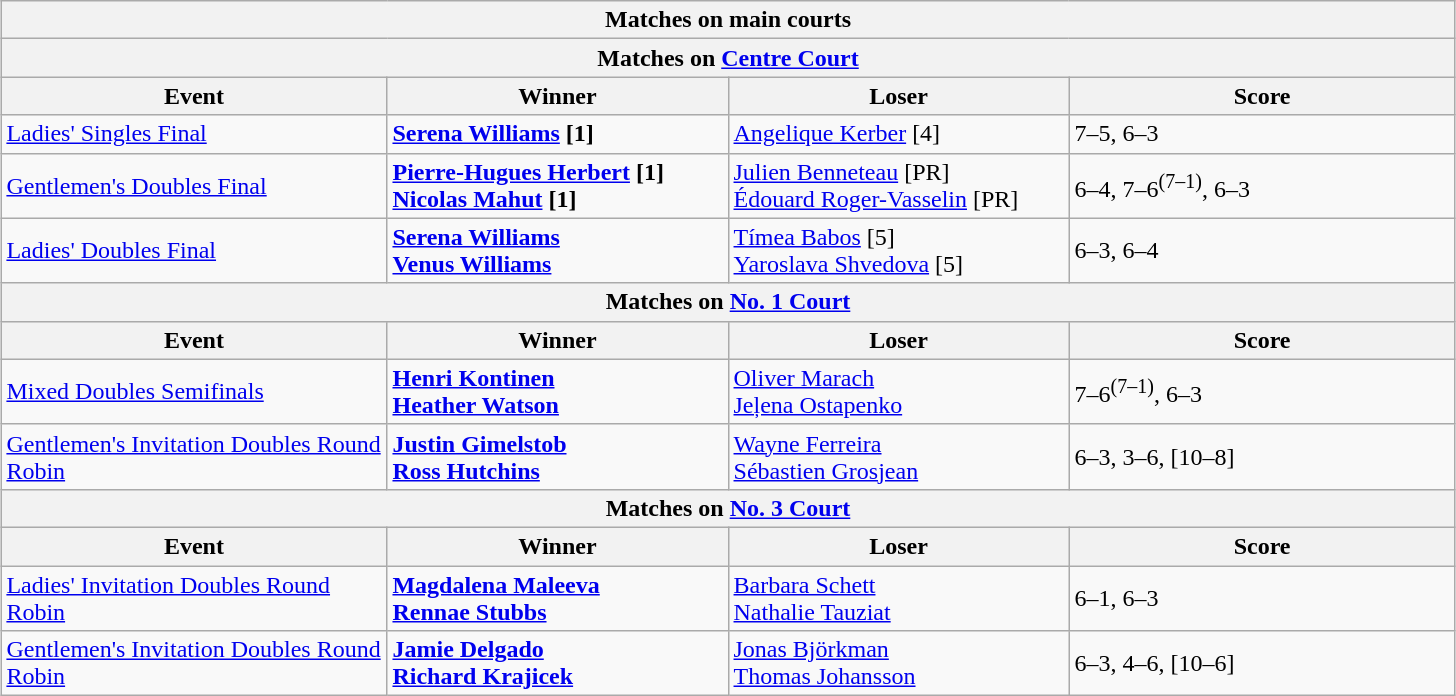<table class="wikitable collapsible uncollapsed" style="margin:auto;">
<tr>
<th colspan="4" style="white-space:nowrap;">Matches on main courts</th>
</tr>
<tr>
<th colspan="4">Matches on <a href='#'>Centre Court</a></th>
</tr>
<tr>
<th width=250>Event</th>
<th width=220>Winner</th>
<th width=220>Loser</th>
<th width=250>Score</th>
</tr>
<tr>
<td><a href='#'>Ladies' Singles Final</a></td>
<td><strong> <a href='#'>Serena Williams</a> [1]</strong></td>
<td> <a href='#'>Angelique Kerber</a> [4]</td>
<td>7–5, 6–3</td>
</tr>
<tr>
<td><a href='#'>Gentlemen's Doubles Final</a></td>
<td><strong> <a href='#'>Pierre-Hugues Herbert</a> [1]</strong><br><strong> <a href='#'>Nicolas Mahut</a> [1]</strong></td>
<td> <a href='#'>Julien Benneteau</a> [PR]<br> <a href='#'>Édouard Roger-Vasselin</a> [PR]</td>
<td>6–4, 7–6<sup>(7–1)</sup>, 6–3</td>
</tr>
<tr>
<td><a href='#'>Ladies' Doubles Final</a></td>
<td><strong> <a href='#'>Serena Williams</a></strong><br><strong> <a href='#'>Venus Williams</a></strong></td>
<td> <a href='#'>Tímea Babos</a> [5]<br> <a href='#'>Yaroslava Shvedova</a> [5]</td>
<td>6–3, 6–4</td>
</tr>
<tr>
<th colspan="4">Matches on <a href='#'>No. 1 Court</a></th>
</tr>
<tr>
<th width=220>Event</th>
<th width=220>Winner</th>
<th width=220>Loser</th>
<th width=250>Score</th>
</tr>
<tr>
<td><a href='#'>Mixed Doubles Semifinals</a></td>
<td><strong> <a href='#'>Henri Kontinen</a></strong><br><strong> <a href='#'>Heather Watson</a></strong></td>
<td> <a href='#'>Oliver Marach</a><br> <a href='#'>Jeļena Ostapenko</a></td>
<td>7–6<sup>(7–1)</sup>, 6–3</td>
</tr>
<tr>
<td><a href='#'>Gentlemen's Invitation Doubles Round Robin</a></td>
<td><strong> <a href='#'>Justin Gimelstob</a></strong><br><strong> <a href='#'>Ross Hutchins</a></strong></td>
<td> <a href='#'>Wayne Ferreira</a><br> <a href='#'>Sébastien Grosjean</a></td>
<td>6–3, 3–6, [10–8]</td>
</tr>
<tr>
<th colspan="4">Matches on <a href='#'>No. 3 Court</a></th>
</tr>
<tr>
<th width=220>Event</th>
<th width=220>Winner</th>
<th width=220>Loser</th>
<th width=250>Score</th>
</tr>
<tr>
<td><a href='#'>Ladies' Invitation Doubles Round Robin</a></td>
<td><strong> <a href='#'>Magdalena Maleeva</a></strong><br><strong> <a href='#'>Rennae Stubbs</a></strong></td>
<td> <a href='#'>Barbara Schett</a><br> <a href='#'>Nathalie Tauziat</a></td>
<td>6–1, 6–3</td>
</tr>
<tr>
<td><a href='#'>Gentlemen's Invitation Doubles Round Robin</a></td>
<td><strong> <a href='#'>Jamie Delgado</a></strong><br><strong> <a href='#'>Richard Krajicek</a></strong></td>
<td> <a href='#'>Jonas Björkman</a><br> <a href='#'>Thomas Johansson</a></td>
<td>6–3, 4–6, [10–6]</td>
</tr>
</table>
